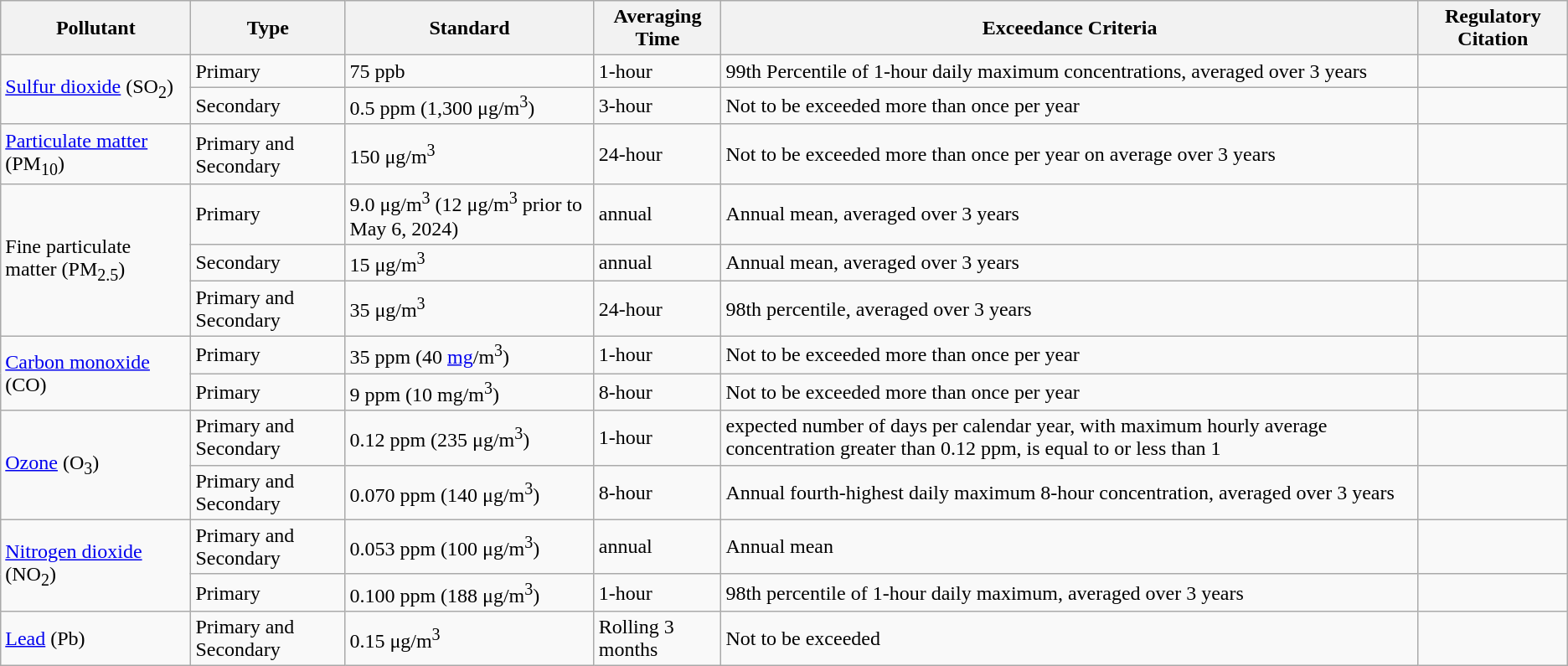<table class="wikitable">
<tr>
<th>Pollutant</th>
<th>Type</th>
<th>Standard</th>
<th>Averaging Time</th>
<th>Exceedance Criteria</th>
<th>Regulatory Citation</th>
</tr>
<tr>
<td rowspan="2"><a href='#'>Sulfur dioxide</a> (SO<sub>2</sub>)</td>
<td>Primary</td>
<td>75 ppb</td>
<td>1-hour</td>
<td>99th Percentile of 1-hour daily maximum concentrations, averaged over 3 years</td>
<td></td>
</tr>
<tr>
<td>Secondary</td>
<td>0.5 ppm (1,300 μg/m<sup>3</sup>)</td>
<td>3-hour</td>
<td>Not to be exceeded more than once per year</td>
<td></td>
</tr>
<tr>
<td><a href='#'>Particulate matter</a> (PM<sub>10</sub>)</td>
<td>Primary and Secondary</td>
<td>150 μg/m<sup>3</sup></td>
<td>24-hour</td>
<td>Not to be exceeded more than once per year on average over 3 years</td>
<td></td>
</tr>
<tr>
<td rowspan="3">Fine particulate matter (PM<sub>2.5</sub>)</td>
<td>Primary</td>
<td>9.0 μg/m<sup>3</sup> (12 μg/m<sup>3</sup> prior to May 6, 2024)</td>
<td>annual</td>
<td>Annual mean, averaged over 3 years</td>
<td></td>
</tr>
<tr>
<td>Secondary</td>
<td>15 μg/m<sup>3</sup></td>
<td>annual</td>
<td>Annual mean, averaged over 3 years</td>
<td></td>
</tr>
<tr>
<td>Primary and Secondary</td>
<td>35 μg/m<sup>3</sup></td>
<td>24-hour</td>
<td>98th percentile, averaged over 3 years</td>
<td></td>
</tr>
<tr>
<td rowspan="2"><a href='#'>Carbon monoxide</a> (CO)</td>
<td>Primary</td>
<td>35 ppm (40 <a href='#'>mg</a>/m<sup>3</sup>)</td>
<td>1-hour</td>
<td>Not to be exceeded more than once per year</td>
<td></td>
</tr>
<tr>
<td>Primary</td>
<td>9 ppm (10 mg/m<sup>3</sup>)</td>
<td>8-hour</td>
<td>Not to be exceeded more than once per year</td>
<td></td>
</tr>
<tr>
<td rowspan="2"><a href='#'>Ozone</a> (O<sub>3</sub>)</td>
<td>Primary and Secondary</td>
<td>0.12 ppm (235 μg/m<sup>3</sup>)</td>
<td>1-hour</td>
<td>expected number of days per calendar year, with maximum hourly average concentration greater than 0.12 ppm, is equal to or less than 1</td>
<td></td>
</tr>
<tr>
<td>Primary and Secondary</td>
<td>0.070 ppm (140 μg/m<sup>3</sup>)</td>
<td>8-hour</td>
<td>Annual fourth-highest daily maximum 8-hour concentration, averaged over 3 years</td>
<td></td>
</tr>
<tr>
<td rowspan="2"><a href='#'>Nitrogen dioxide</a> (NO<sub>2</sub>)</td>
<td>Primary and Secondary</td>
<td>0.053 ppm (100 μg/m<sup>3</sup>)</td>
<td>annual</td>
<td>Annual mean</td>
<td></td>
</tr>
<tr>
<td>Primary</td>
<td>0.100 ppm (188 μg/m<sup>3</sup>)</td>
<td>1-hour</td>
<td>98th percentile of 1-hour daily maximum, averaged over 3 years</td>
<td></td>
</tr>
<tr>
<td><a href='#'>Lead</a> (Pb)</td>
<td>Primary and Secondary</td>
<td>0.15 μg/m<sup>3</sup></td>
<td>Rolling 3 months</td>
<td>Not to be exceeded</td>
<td></td>
</tr>
</table>
